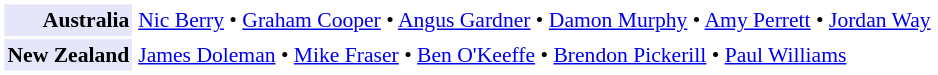<table cellpadding="2" style="border:1px solid white;font-size:90%">
<tr>
<td style="text-align:right;background:lavender"><strong>Australia</strong></td>
<td style="text-align:left"><a href='#'>Nic Berry</a> • <a href='#'>Graham Cooper</a> • <a href='#'>Angus Gardner</a> • <a href='#'>Damon Murphy</a> • <a href='#'>Amy Perrett</a> • <a href='#'>Jordan Way</a></td>
</tr>
<tr>
<td style="text-align:right;background:lavender"><strong>New Zealand</strong></td>
<td style="text-align:left"><a href='#'>James Doleman</a> • <a href='#'>Mike Fraser</a> • <a href='#'>Ben O'Keeffe</a> • <a href='#'>Brendon Pickerill</a> • <a href='#'>Paul Williams</a></td>
</tr>
</table>
